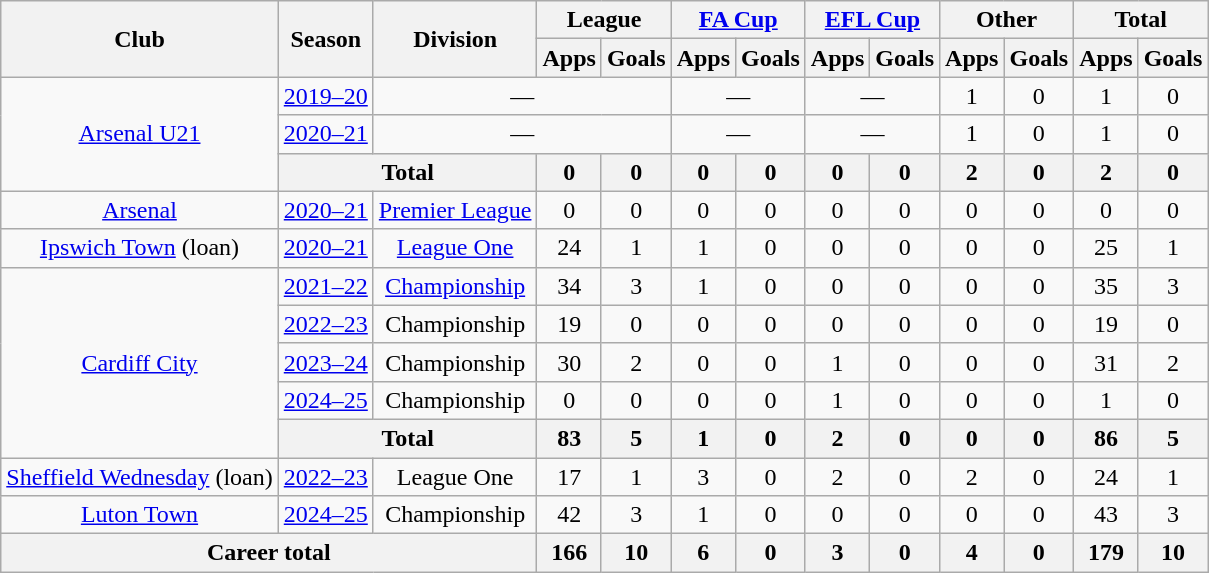<table class="wikitable" style="text-align:center;">
<tr>
<th rowspan="2">Club</th>
<th rowspan="2">Season</th>
<th rowspan="2">Division</th>
<th colspan="2">League</th>
<th colspan="2"><a href='#'>FA Cup</a></th>
<th colspan="2"><a href='#'>EFL Cup</a></th>
<th colspan="2">Other</th>
<th colspan="2">Total</th>
</tr>
<tr>
<th>Apps</th>
<th>Goals</th>
<th>Apps</th>
<th>Goals</th>
<th>Apps</th>
<th>Goals</th>
<th>Apps</th>
<th>Goals</th>
<th>Apps</th>
<th>Goals</th>
</tr>
<tr>
<td rowspan="3"><a href='#'>Arsenal U21</a></td>
<td><a href='#'>2019–20</a></td>
<td colspan=3>—</td>
<td colspan="2">—</td>
<td colspan="2">—</td>
<td>1</td>
<td>0</td>
<td>1</td>
<td>0</td>
</tr>
<tr>
<td><a href='#'>2020–21</a></td>
<td colspan=3>—</td>
<td colspan="2">—</td>
<td colspan="2">—</td>
<td>1</td>
<td>0</td>
<td>1</td>
<td>0</td>
</tr>
<tr>
<th colspan=2>Total</th>
<th>0</th>
<th>0</th>
<th>0</th>
<th>0</th>
<th>0</th>
<th>0</th>
<th>2</th>
<th>0</th>
<th>2</th>
<th>0</th>
</tr>
<tr>
<td><a href='#'>Arsenal</a></td>
<td><a href='#'>2020–21</a></td>
<td><a href='#'>Premier League</a></td>
<td>0</td>
<td>0</td>
<td>0</td>
<td>0</td>
<td>0</td>
<td>0</td>
<td>0</td>
<td>0</td>
<td>0</td>
<td>0</td>
</tr>
<tr>
<td><a href='#'>Ipswich Town</a> (loan)</td>
<td><a href='#'>2020–21</a></td>
<td><a href='#'>League One</a></td>
<td>24</td>
<td>1</td>
<td>1</td>
<td>0</td>
<td>0</td>
<td>0</td>
<td>0</td>
<td>0</td>
<td>25</td>
<td>1</td>
</tr>
<tr>
<td rowspan="5"><a href='#'>Cardiff City</a></td>
<td><a href='#'>2021–22</a></td>
<td><a href='#'>Championship</a></td>
<td>34</td>
<td>3</td>
<td>1</td>
<td>0</td>
<td>0</td>
<td>0</td>
<td>0</td>
<td>0</td>
<td>35</td>
<td>3</td>
</tr>
<tr>
<td><a href='#'>2022–23</a></td>
<td>Championship</td>
<td>19</td>
<td>0</td>
<td>0</td>
<td>0</td>
<td>0</td>
<td>0</td>
<td>0</td>
<td>0</td>
<td>19</td>
<td>0</td>
</tr>
<tr>
<td><a href='#'>2023–24</a></td>
<td>Championship</td>
<td>30</td>
<td>2</td>
<td>0</td>
<td>0</td>
<td>1</td>
<td>0</td>
<td>0</td>
<td>0</td>
<td>31</td>
<td>2</td>
</tr>
<tr>
<td><a href='#'>2024–25</a></td>
<td>Championship</td>
<td>0</td>
<td>0</td>
<td>0</td>
<td>0</td>
<td>1</td>
<td>0</td>
<td>0</td>
<td>0</td>
<td>1</td>
<td>0</td>
</tr>
<tr>
<th colspan=2>Total</th>
<th>83</th>
<th>5</th>
<th>1</th>
<th>0</th>
<th>2</th>
<th>0</th>
<th>0</th>
<th>0</th>
<th>86</th>
<th>5</th>
</tr>
<tr>
<td><a href='#'>Sheffield Wednesday</a> (loan)</td>
<td><a href='#'>2022–23</a></td>
<td>League One</td>
<td>17</td>
<td>1</td>
<td>3</td>
<td>0</td>
<td>2</td>
<td>0</td>
<td>2</td>
<td>0</td>
<td>24</td>
<td>1</td>
</tr>
<tr>
<td><a href='#'>Luton Town</a></td>
<td><a href='#'>2024–25</a></td>
<td>Championship</td>
<td>42</td>
<td>3</td>
<td>1</td>
<td>0</td>
<td>0</td>
<td>0</td>
<td>0</td>
<td>0</td>
<td>43</td>
<td>3</td>
</tr>
<tr>
<th colspan=3>Career total</th>
<th>166</th>
<th>10</th>
<th>6</th>
<th>0</th>
<th>3</th>
<th>0</th>
<th>4</th>
<th>0</th>
<th>179</th>
<th>10</th>
</tr>
</table>
